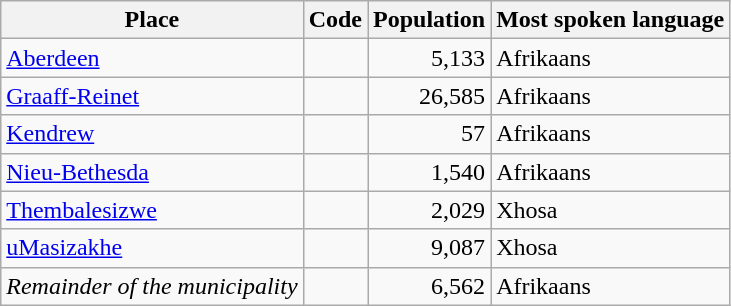<table class="wikitable sortable">
<tr>
<th>Place</th>
<th>Code</th>
<th>Population</th>
<th>Most spoken language</th>
</tr>
<tr>
<td><a href='#'>Aberdeen</a></td>
<td></td>
<td align=right>5,133</td>
<td>Afrikaans</td>
</tr>
<tr>
<td><a href='#'>Graaff-Reinet</a></td>
<td></td>
<td align=right>26,585</td>
<td>Afrikaans</td>
</tr>
<tr>
<td><a href='#'>Kendrew</a></td>
<td></td>
<td align=right>57</td>
<td>Afrikaans</td>
</tr>
<tr>
<td><a href='#'>Nieu-Bethesda</a></td>
<td></td>
<td align=right>1,540</td>
<td>Afrikaans</td>
</tr>
<tr>
<td><a href='#'>Thembalesizwe</a></td>
<td></td>
<td align=right>2,029</td>
<td>Xhosa</td>
</tr>
<tr>
<td><a href='#'>uMasizakhe</a></td>
<td></td>
<td align=right>9,087</td>
<td>Xhosa</td>
</tr>
<tr>
<td><em>Remainder of the municipality</em></td>
<td></td>
<td align=right>6,562</td>
<td>Afrikaans</td>
</tr>
</table>
